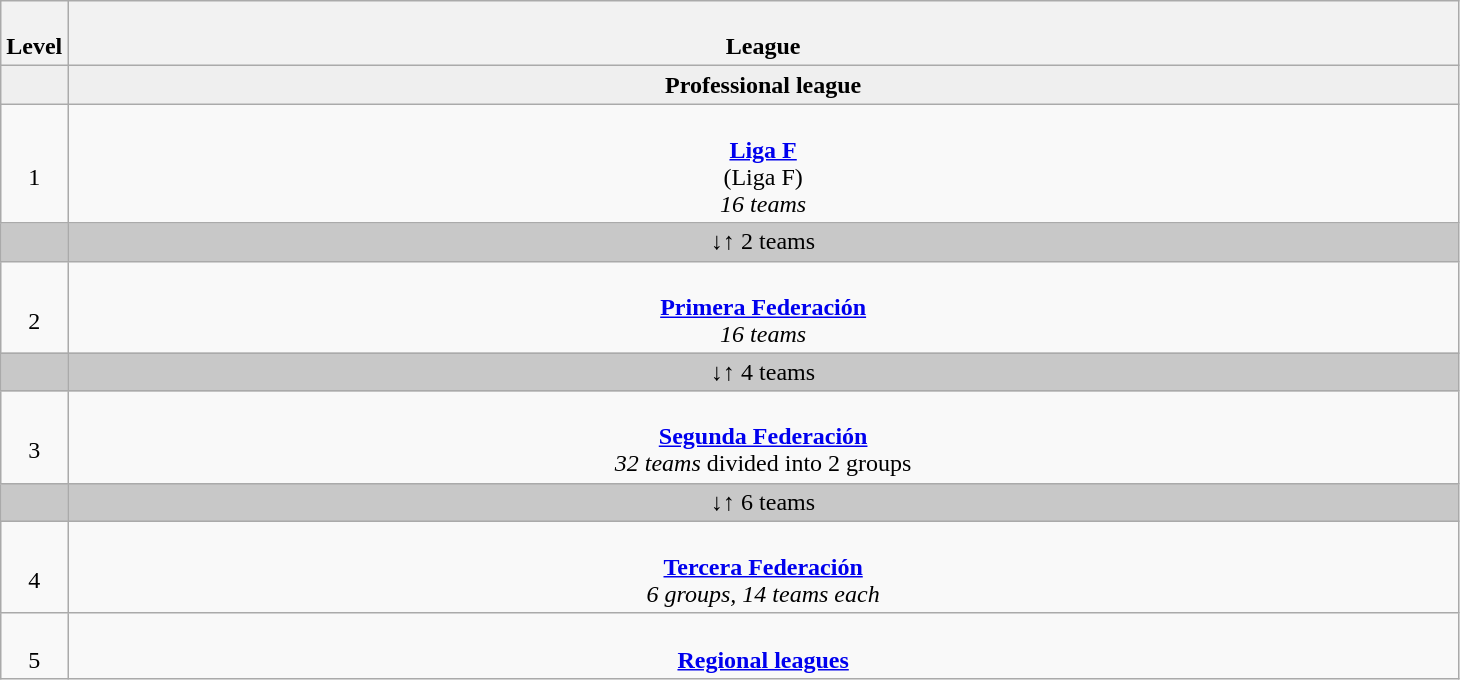<table class="wikitable" style="text-align: center;">
<tr south>
<th colspan="1" width="4%"><br>Level</th>
<th colspan="12" width="96%"><br>League</th>
</tr>
<tr style="background:#efefef;">
<td width="4.6%" align="center"></td>
<td colspan="18" width="95.4%" style="text-align:center;"><strong>Professional league</strong></td>
</tr>
<tr>
<td colspan="1" width="4%"><br>1</td>
<td colspan="12" width="96%"><br><strong><a href='#'>Liga F</a></strong><br>(Liga F)<br><em>16 teams</em></td>
</tr>
<tr style="background:#c8c8c8">
<td style="width:4%;"></td>
<td colspan="12" style="width:96%;">↓↑ 2 teams</td>
</tr>
<tr>
<td colspan="1" width="4%"><br>2</td>
<td colspan="12" width="96%"><br><strong><a href='#'>Primera Federación</a></strong><br><em>16 teams</em></td>
</tr>
<tr style="background:#c8c8c8">
<td style="width:4%;"></td>
<td colspan="12" style="width:96%;">↓↑ 4 teams</td>
</tr>
<tr>
<td colspan="1" width="4%"><br>3</td>
<td colspan="12" width="96%"><br><strong><a href='#'>Segunda Federación</a></strong><br><em>32 teams</em> divided into 2 groups</td>
</tr>
<tr style="background:#c8c8c8">
<td style="width:4%;"></td>
<td colspan="12" style="width:96%;">↓↑ 6 teams</td>
</tr>
<tr>
<td colspan="1" width="4%"><br>4</td>
<td colspan="12" width="96%"><br><strong><a href='#'>Tercera Federación</a></strong><br><em>6 groups, 14 teams each</em></td>
</tr>
<tr>
<td colspan="1" width="4%"><br>5</td>
<td colspan="12" width="96%"><br><strong><a href='#'>Regional leagues</a></strong></td>
</tr>
</table>
